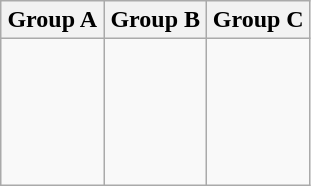<table class="wikitable">
<tr>
<th width=33%>Group A</th>
<th width=33%>Group B</th>
<th width=33%>Group C</th>
</tr>
<tr>
<td><br><br>
<br>
<br></td>
<td><br><br>
<br>
<br></td>
<td><br><br>
<br>
<br>
<br></td>
</tr>
</table>
